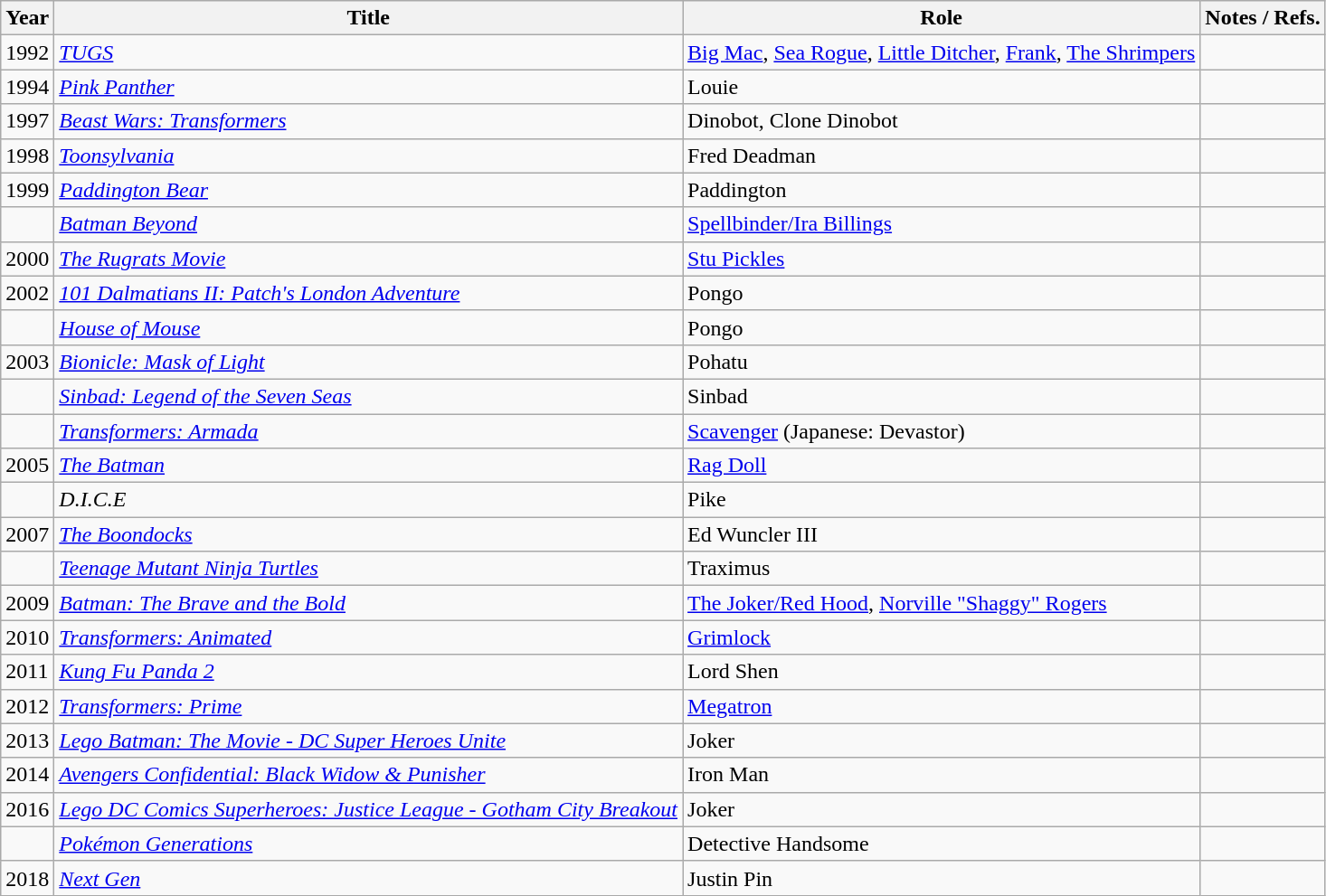<table class="wikitable">
<tr>
<th>Year</th>
<th>Title</th>
<th>Role</th>
<th>Notes / Refs.</th>
</tr>
<tr>
<td>1992</td>
<td><em><a href='#'>TUGS</a></em></td>
<td><a href='#'>Big Mac</a>, <a href='#'>Sea Rogue</a>, <a href='#'>Little Ditcher</a>, <a href='#'>Frank</a>, <a href='#'>The Shrimpers</a></td>
<td></td>
</tr>
<tr>
<td>1994</td>
<td><em><a href='#'>Pink Panther</a></em></td>
<td>Louie</td>
<td></td>
</tr>
<tr>
<td>1997</td>
<td><em><a href='#'>Beast Wars: Transformers</a></em></td>
<td>Dinobot, Clone Dinobot</td>
<td></td>
</tr>
<tr>
<td>1998</td>
<td><em><a href='#'>Toonsylvania</a></em></td>
<td>Fred Deadman</td>
<td></td>
</tr>
<tr>
<td>1999</td>
<td><em><a href='#'>Paddington Bear</a></em></td>
<td>Paddington</td>
<td></td>
</tr>
<tr>
<td></td>
<td><em><a href='#'>Batman Beyond</a></em></td>
<td><a href='#'>Spellbinder/Ira Billings</a></td>
<td></td>
</tr>
<tr>
<td>2000</td>
<td><em><a href='#'>The Rugrats Movie</a></em></td>
<td><a href='#'>Stu Pickles</a></td>
<td></td>
</tr>
<tr>
<td>2002</td>
<td><em><a href='#'>101 Dalmatians II: Patch's London Adventure</a></em></td>
<td>Pongo</td>
<td></td>
</tr>
<tr>
<td></td>
<td><em><a href='#'>House of Mouse</a></em></td>
<td>Pongo</td>
<td></td>
</tr>
<tr>
<td>2003</td>
<td><em><a href='#'>Bionicle: Mask of Light</a></em></td>
<td>Pohatu</td>
<td></td>
</tr>
<tr>
<td></td>
<td><em><a href='#'>Sinbad: Legend of the Seven Seas</a></em></td>
<td>Sinbad</td>
<td></td>
</tr>
<tr>
<td></td>
<td><em><a href='#'>Transformers: Armada</a></em></td>
<td><a href='#'>Scavenger</a> (Japanese: Devastor)</td>
<td></td>
</tr>
<tr>
<td>2005</td>
<td><em><a href='#'>The Batman</a></em></td>
<td><a href='#'>Rag Doll</a></td>
<td></td>
</tr>
<tr>
<td></td>
<td><em>D.I.C.E</em></td>
<td>Pike</td>
<td></td>
</tr>
<tr>
<td>2007</td>
<td><em><a href='#'>The Boondocks</a></em></td>
<td>Ed Wuncler III</td>
<td></td>
</tr>
<tr>
<td></td>
<td><em><a href='#'>Teenage Mutant Ninja Turtles</a></em></td>
<td>Traximus</td>
<td></td>
</tr>
<tr>
<td>2009</td>
<td><em><a href='#'>Batman: The Brave and the Bold</a></em></td>
<td><a href='#'>The Joker/Red Hood</a>, <a href='#'>Norville "Shaggy" Rogers</a></td>
<td></td>
</tr>
<tr>
<td>2010</td>
<td><em><a href='#'>Transformers: Animated</a></em></td>
<td><a href='#'>Grimlock</a></td>
<td></td>
</tr>
<tr>
<td>2011</td>
<td><em><a href='#'>Kung Fu Panda 2</a></em></td>
<td>Lord Shen</td>
<td></td>
</tr>
<tr>
<td>2012</td>
<td><em><a href='#'>Transformers: Prime</a></em></td>
<td><a href='#'>Megatron</a></td>
<td></td>
</tr>
<tr>
<td>2013</td>
<td><em><a href='#'>Lego Batman: The Movie - DC Super Heroes Unite</a></em></td>
<td>Joker</td>
<td></td>
</tr>
<tr>
<td>2014</td>
<td><em><a href='#'>Avengers Confidential: Black Widow & Punisher</a></em></td>
<td>Iron Man</td>
<td></td>
</tr>
<tr>
<td>2016</td>
<td><em><a href='#'>Lego DC Comics Superheroes: Justice League - Gotham City Breakout</a></em></td>
<td>Joker</td>
<td></td>
</tr>
<tr>
<td></td>
<td><em><a href='#'>Pokémon Generations</a></em></td>
<td>Detective Handsome</td>
<td></td>
</tr>
<tr>
<td>2018</td>
<td><em><a href='#'>Next Gen</a></em></td>
<td>Justin Pin</td>
<td></td>
</tr>
</table>
